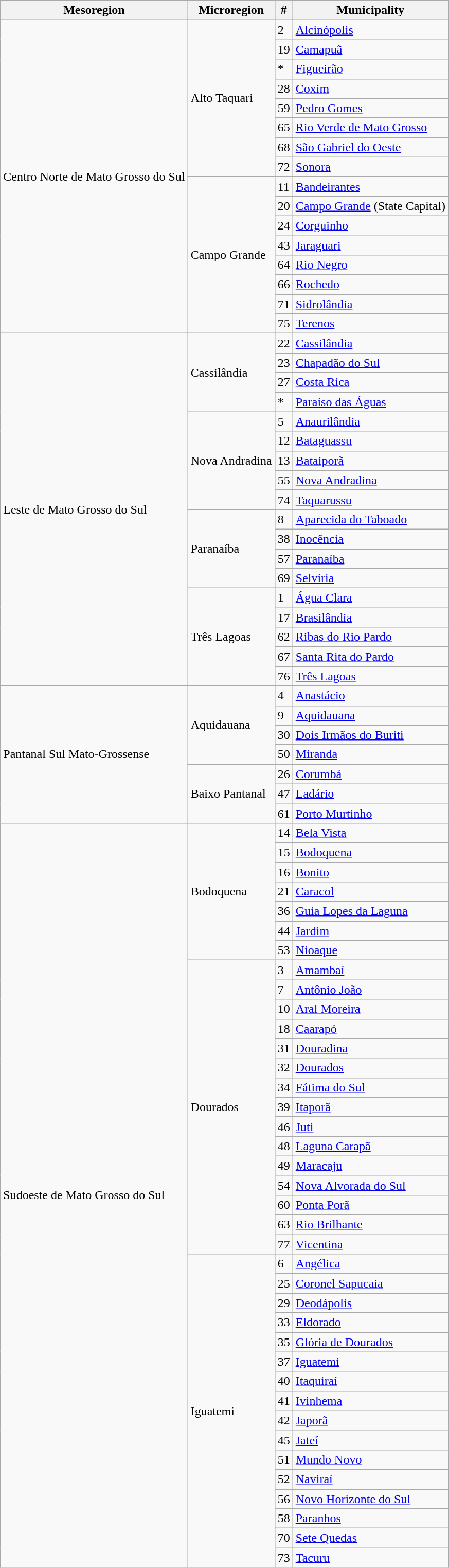<table class="wikitable sortable">
<tr>
<th>Mesoregion</th>
<th>Microregion</th>
<th>#</th>
<th>Municipality</th>
</tr>
<tr id="Centro Norte de Mato Grosso do Sul">
<td rowspan=16>Centro Norte de Mato Grosso do Sul</td>
<td rowspan=8>Alto Taquari</td>
<td>2</td>
<td><a href='#'>Alcinópolis</a></td>
</tr>
<tr>
<td>19</td>
<td><a href='#'>Camapuã</a></td>
</tr>
<tr>
<td>*</td>
<td><a href='#'>Figueirão</a></td>
</tr>
<tr>
<td>28</td>
<td><a href='#'>Coxim</a></td>
</tr>
<tr>
<td>59</td>
<td><a href='#'>Pedro Gomes</a></td>
</tr>
<tr>
<td>65</td>
<td><a href='#'>Rio Verde de Mato Grosso</a></td>
</tr>
<tr>
<td>68</td>
<td><a href='#'>São Gabriel do Oeste</a></td>
</tr>
<tr>
<td>72</td>
<td><a href='#'>Sonora</a></td>
</tr>
<tr>
<td rowspan=8>Campo Grande</td>
<td>11</td>
<td><a href='#'>Bandeirantes</a></td>
</tr>
<tr>
<td>20</td>
<td><a href='#'>Campo Grande</a> (State Capital)</td>
</tr>
<tr>
<td>24</td>
<td><a href='#'>Corguinho</a></td>
</tr>
<tr>
<td>43</td>
<td><a href='#'>Jaraguari</a></td>
</tr>
<tr>
<td>64</td>
<td><a href='#'>Rio Negro</a></td>
</tr>
<tr>
<td>66</td>
<td><a href='#'>Rochedo</a></td>
</tr>
<tr>
<td>71</td>
<td><a href='#'>Sidrolândia</a></td>
</tr>
<tr>
<td>75</td>
<td><a href='#'>Terenos</a></td>
</tr>
<tr id="Leste de Mato Grosso do Sul">
<td rowspan=18>Leste de Mato Grosso do Sul</td>
<td rowspan=4>Cassilândia</td>
<td>22</td>
<td><a href='#'>Cassilândia</a></td>
</tr>
<tr>
<td>23</td>
<td><a href='#'>Chapadão do Sul</a></td>
</tr>
<tr>
<td>27</td>
<td><a href='#'>Costa Rica</a></td>
</tr>
<tr>
<td>*</td>
<td><a href='#'>Paraíso das Águas</a></td>
</tr>
<tr>
<td rowspan=5>Nova Andradina</td>
<td>5</td>
<td><a href='#'>Anaurilândia</a></td>
</tr>
<tr>
<td>12</td>
<td><a href='#'>Bataguassu</a></td>
</tr>
<tr>
<td>13</td>
<td><a href='#'>Bataiporã</a></td>
</tr>
<tr>
<td>55</td>
<td><a href='#'>Nova Andradina</a></td>
</tr>
<tr>
<td>74</td>
<td><a href='#'>Taquarussu</a></td>
</tr>
<tr>
<td rowspan=4>Paranaíba</td>
<td>8</td>
<td><a href='#'>Aparecida do Taboado</a></td>
</tr>
<tr>
<td>38</td>
<td><a href='#'>Inocência</a></td>
</tr>
<tr>
<td>57</td>
<td><a href='#'>Paranaíba</a></td>
</tr>
<tr>
<td>69</td>
<td><a href='#'>Selvíria</a></td>
</tr>
<tr>
<td rowspan=5>Três Lagoas</td>
<td>1</td>
<td><a href='#'>Água Clara</a></td>
</tr>
<tr>
<td>17</td>
<td><a href='#'>Brasilândia</a></td>
</tr>
<tr>
<td>62</td>
<td><a href='#'>Ribas do Rio Pardo</a></td>
</tr>
<tr>
<td>67</td>
<td><a href='#'>Santa Rita do Pardo</a></td>
</tr>
<tr>
<td>76</td>
<td><a href='#'>Três Lagoas</a></td>
</tr>
<tr id="Pantanal Sul Mato-Grossense">
<td rowspan=7>Pantanal Sul Mato-Grossense</td>
<td rowspan=4>Aquidauana</td>
<td>4</td>
<td><a href='#'>Anastácio</a></td>
</tr>
<tr>
<td>9</td>
<td><a href='#'>Aquidauana</a></td>
</tr>
<tr>
<td>30</td>
<td><a href='#'>Dois Irmãos do Buriti</a></td>
</tr>
<tr>
<td>50</td>
<td><a href='#'>Miranda</a></td>
</tr>
<tr>
<td rowspan=3>Baixo Pantanal</td>
<td>26</td>
<td><a href='#'>Corumbá</a></td>
</tr>
<tr>
<td>47</td>
<td><a href='#'>Ladário</a></td>
</tr>
<tr>
<td>61</td>
<td><a href='#'>Porto Murtinho</a></td>
</tr>
<tr id="Sudoeste de Mato Grosso do Sul">
<td rowspan=38>Sudoeste de Mato Grosso do Sul</td>
<td rowspan=7>Bodoquena</td>
<td>14</td>
<td><a href='#'>Bela Vista</a></td>
</tr>
<tr>
<td>15</td>
<td><a href='#'>Bodoquena</a></td>
</tr>
<tr>
<td>16</td>
<td><a href='#'>Bonito</a></td>
</tr>
<tr>
<td>21</td>
<td><a href='#'>Caracol</a></td>
</tr>
<tr>
<td>36</td>
<td><a href='#'>Guia Lopes da Laguna</a></td>
</tr>
<tr>
<td>44</td>
<td><a href='#'>Jardim</a></td>
</tr>
<tr>
<td>53</td>
<td><a href='#'>Nioaque</a></td>
</tr>
<tr>
<td rowspan=15>Dourados</td>
<td>3</td>
<td><a href='#'>Amambaí</a></td>
</tr>
<tr>
<td>7</td>
<td><a href='#'>Antônio João</a></td>
</tr>
<tr>
<td>10</td>
<td><a href='#'>Aral Moreira</a></td>
</tr>
<tr>
<td>18</td>
<td><a href='#'>Caarapó</a></td>
</tr>
<tr>
<td>31</td>
<td><a href='#'>Douradina</a></td>
</tr>
<tr>
<td>32</td>
<td><a href='#'>Dourados</a></td>
</tr>
<tr>
<td>34</td>
<td><a href='#'>Fátima do Sul</a></td>
</tr>
<tr>
<td>39</td>
<td><a href='#'>Itaporã</a></td>
</tr>
<tr>
<td>46</td>
<td><a href='#'>Juti</a></td>
</tr>
<tr>
<td>48</td>
<td><a href='#'>Laguna Carapã</a></td>
</tr>
<tr>
<td>49</td>
<td><a href='#'>Maracaju</a></td>
</tr>
<tr>
<td>54</td>
<td><a href='#'>Nova Alvorada do Sul</a></td>
</tr>
<tr>
<td>60</td>
<td><a href='#'>Ponta Porã</a></td>
</tr>
<tr>
<td>63</td>
<td><a href='#'>Rio Brilhante</a></td>
</tr>
<tr>
<td>77</td>
<td><a href='#'>Vicentina</a></td>
</tr>
<tr>
<td rowspan=16>Iguatemi</td>
<td>6</td>
<td><a href='#'>Angélica</a></td>
</tr>
<tr>
<td>25</td>
<td><a href='#'>Coronel Sapucaia</a></td>
</tr>
<tr>
<td>29</td>
<td><a href='#'>Deodápolis</a></td>
</tr>
<tr>
<td>33</td>
<td><a href='#'>Eldorado</a></td>
</tr>
<tr>
<td>35</td>
<td><a href='#'>Glória de Dourados</a></td>
</tr>
<tr>
<td>37</td>
<td><a href='#'>Iguatemi</a></td>
</tr>
<tr>
<td>40</td>
<td><a href='#'>Itaquiraí</a></td>
</tr>
<tr>
<td>41</td>
<td><a href='#'>Ivinhema</a></td>
</tr>
<tr>
<td>42</td>
<td><a href='#'>Japorã</a></td>
</tr>
<tr>
<td>45</td>
<td><a href='#'>Jateí</a></td>
</tr>
<tr>
<td>51</td>
<td><a href='#'>Mundo Novo</a></td>
</tr>
<tr>
<td>52</td>
<td><a href='#'>Naviraí</a></td>
</tr>
<tr>
<td>56</td>
<td><a href='#'>Novo Horizonte do Sul</a></td>
</tr>
<tr>
<td>58</td>
<td><a href='#'>Paranhos</a></td>
</tr>
<tr>
<td>70</td>
<td><a href='#'>Sete Quedas</a></td>
</tr>
<tr>
<td>73</td>
<td><a href='#'>Tacuru</a></td>
</tr>
</table>
